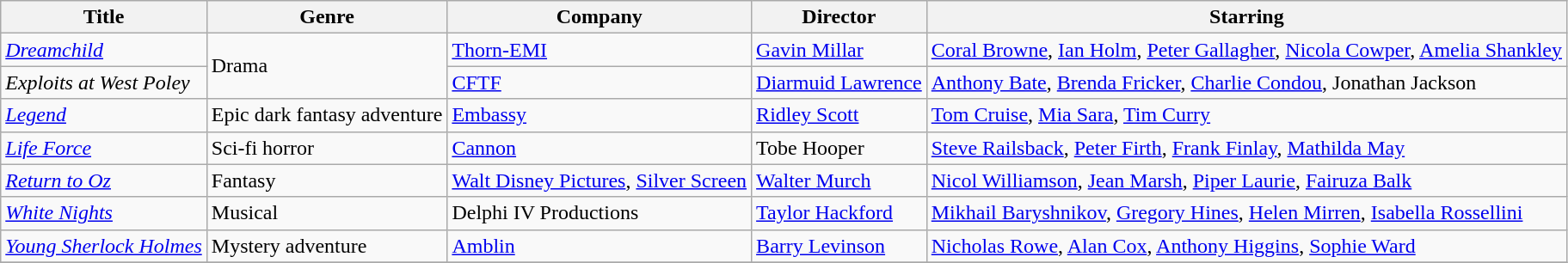<table class="wikitable unsortable">
<tr>
<th>Title</th>
<th>Genre</th>
<th>Company</th>
<th>Director</th>
<th>Starring</th>
</tr>
<tr>
<td><em><a href='#'>Dreamchild</a></em></td>
<td rowspan="2">Drama</td>
<td><a href='#'>Thorn-EMI</a></td>
<td><a href='#'>Gavin Millar</a></td>
<td><a href='#'>Coral Browne</a>, <a href='#'>Ian Holm</a>, <a href='#'>Peter Gallagher</a>, <a href='#'>Nicola Cowper</a>, <a href='#'>Amelia Shankley</a></td>
</tr>
<tr>
<td><em>Exploits at West Poley</em></td>
<td><a href='#'>CFTF</a></td>
<td><a href='#'>Diarmuid Lawrence</a></td>
<td><a href='#'>Anthony Bate</a>, <a href='#'>Brenda Fricker</a>, <a href='#'>Charlie Condou</a>, Jonathan Jackson</td>
</tr>
<tr>
<td><em><a href='#'>Legend</a></em></td>
<td>Epic dark fantasy adventure</td>
<td><a href='#'>Embassy</a></td>
<td><a href='#'>Ridley Scott</a></td>
<td><a href='#'>Tom Cruise</a>, <a href='#'>Mia Sara</a>, <a href='#'>Tim Curry</a></td>
</tr>
<tr>
<td><em><a href='#'>Life Force</a></em></td>
<td>Sci-fi horror</td>
<td><a href='#'>Cannon</a></td>
<td>Tobe Hooper</td>
<td><a href='#'>Steve Railsback</a>, <a href='#'>Peter Firth</a>, <a href='#'>Frank Finlay</a>, <a href='#'>Mathilda May</a></td>
</tr>
<tr>
<td><em><a href='#'>Return to Oz</a></em></td>
<td>Fantasy</td>
<td><a href='#'>Walt Disney Pictures</a>, <a href='#'>Silver Screen</a></td>
<td><a href='#'>Walter Murch</a></td>
<td><a href='#'>Nicol Williamson</a>, <a href='#'>Jean Marsh</a>, <a href='#'>Piper Laurie</a>, <a href='#'>Fairuza Balk</a></td>
</tr>
<tr>
<td><em><a href='#'>White Nights</a></em></td>
<td>Musical</td>
<td>Delphi IV Productions</td>
<td><a href='#'>Taylor Hackford</a></td>
<td><a href='#'>Mikhail Baryshnikov</a>, <a href='#'>Gregory Hines</a>, <a href='#'>Helen Mirren</a>, <a href='#'>Isabella Rossellini</a></td>
</tr>
<tr>
<td><em><a href='#'>Young Sherlock Holmes</a></em></td>
<td>Mystery adventure</td>
<td><a href='#'>Amblin</a></td>
<td><a href='#'>Barry Levinson</a></td>
<td><a href='#'>Nicholas Rowe</a>, <a href='#'>Alan Cox</a>, <a href='#'>Anthony Higgins</a>, <a href='#'>Sophie Ward</a></td>
</tr>
<tr>
</tr>
</table>
